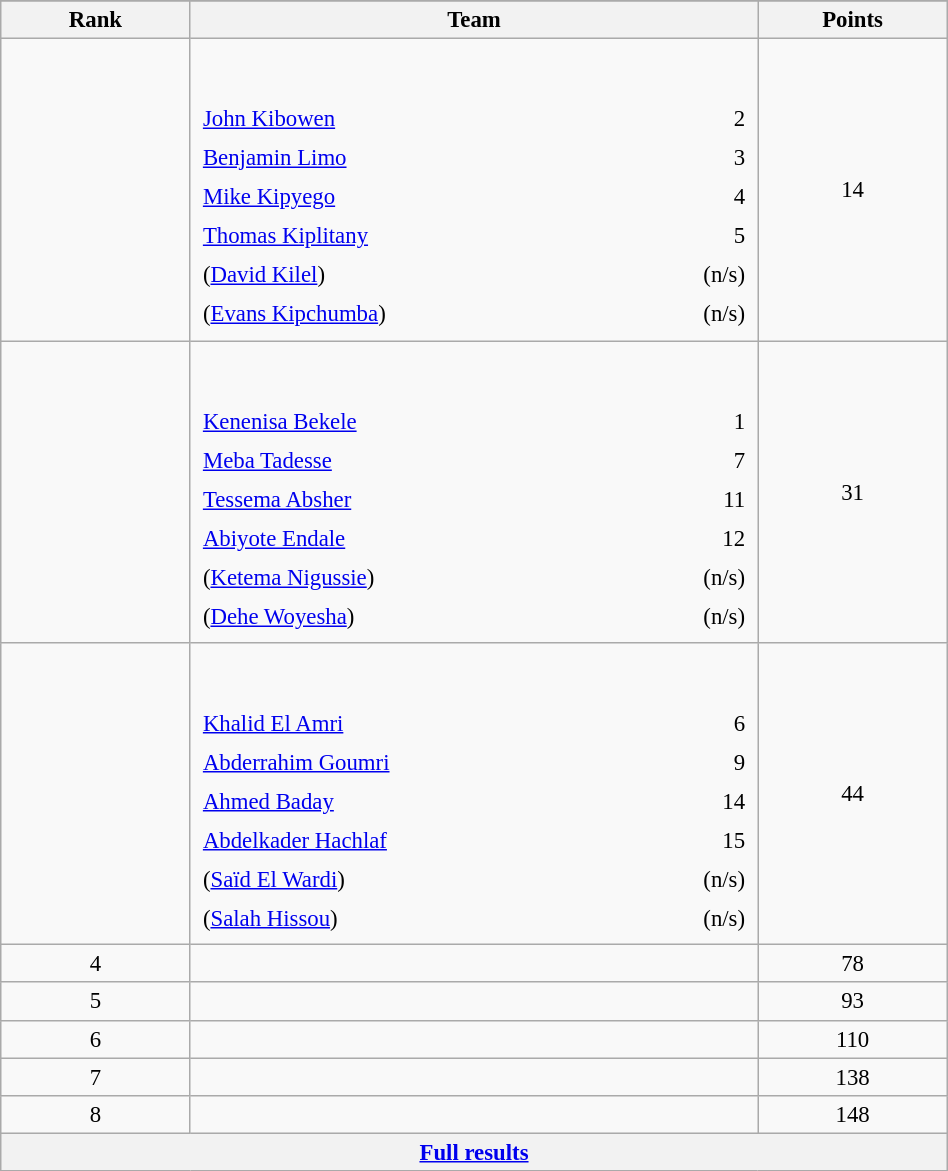<table class="wikitable sortable" style=" text-align:center; font-size:95%;" width="50%">
<tr>
</tr>
<tr>
<th width=10%>Rank</th>
<th width=30%>Team</th>
<th width=10%>Points</th>
</tr>
<tr>
<td align=center></td>
<td align=left> <br><br><table width=100%>
<tr>
<td align=left style="border:0"><a href='#'>John Kibowen</a></td>
<td align=right style="border:0">2</td>
</tr>
<tr>
<td align=left style="border:0"><a href='#'>Benjamin Limo</a></td>
<td align=right style="border:0">3</td>
</tr>
<tr>
<td align=left style="border:0"><a href='#'>Mike Kipyego</a></td>
<td align=right style="border:0">4</td>
</tr>
<tr>
<td align=left style="border:0"><a href='#'>Thomas Kiplitany</a></td>
<td align=right style="border:0">5</td>
</tr>
<tr>
<td align=left style="border:0">(<a href='#'>David Kilel</a>)</td>
<td align=right style="border:0">(n/s)</td>
</tr>
<tr>
<td align=left style="border:0">(<a href='#'>Evans Kipchumba</a>)</td>
<td align=right style="border:0">(n/s)</td>
</tr>
</table>
</td>
<td>14</td>
</tr>
<tr>
<td align=center></td>
<td align=left> <br><br><table width=100%>
<tr>
<td align=left style="border:0"><a href='#'>Kenenisa Bekele</a></td>
<td align=right style="border:0">1</td>
</tr>
<tr>
<td align=left style="border:0"><a href='#'>Meba Tadesse</a></td>
<td align=right style="border:0">7</td>
</tr>
<tr>
<td align=left style="border:0"><a href='#'>Tessema Absher</a></td>
<td align=right style="border:0">11</td>
</tr>
<tr>
<td align=left style="border:0"><a href='#'>Abiyote Endale</a></td>
<td align=right style="border:0">12</td>
</tr>
<tr>
<td align=left style="border:0">(<a href='#'>Ketema Nigussie</a>)</td>
<td align=right style="border:0">(n/s)</td>
</tr>
<tr>
<td align=left style="border:0">(<a href='#'>Dehe Woyesha</a>)</td>
<td align=right style="border:0">(n/s)</td>
</tr>
</table>
</td>
<td>31</td>
</tr>
<tr>
<td align=center></td>
<td align=left> <br><br><table width=100%>
<tr>
<td align=left style="border:0"><a href='#'>Khalid El Amri</a></td>
<td align=right style="border:0">6</td>
</tr>
<tr>
<td align=left style="border:0"><a href='#'>Abderrahim Goumri</a></td>
<td align=right style="border:0">9</td>
</tr>
<tr>
<td align=left style="border:0"><a href='#'>Ahmed Baday</a></td>
<td align=right style="border:0">14</td>
</tr>
<tr>
<td align=left style="border:0"><a href='#'>Abdelkader Hachlaf</a></td>
<td align=right style="border:0">15</td>
</tr>
<tr>
<td align=left style="border:0">(<a href='#'>Saïd El Wardi</a>)</td>
<td align=right style="border:0">(n/s)</td>
</tr>
<tr>
<td align=left style="border:0">(<a href='#'>Salah Hissou</a>)</td>
<td align=right style="border:0">(n/s)</td>
</tr>
</table>
</td>
<td>44</td>
</tr>
<tr>
<td align=center>4</td>
<td align=left></td>
<td>78</td>
</tr>
<tr>
<td align=center>5</td>
<td align=left></td>
<td>93</td>
</tr>
<tr>
<td align=center>6</td>
<td align=left></td>
<td>110</td>
</tr>
<tr>
<td align=center>7</td>
<td align=left></td>
<td>138</td>
</tr>
<tr>
<td align=center>8</td>
<td align=left></td>
<td>148</td>
</tr>
<tr class="sortbottom">
<th colspan=3 align=center><a href='#'>Full results</a></th>
</tr>
</table>
